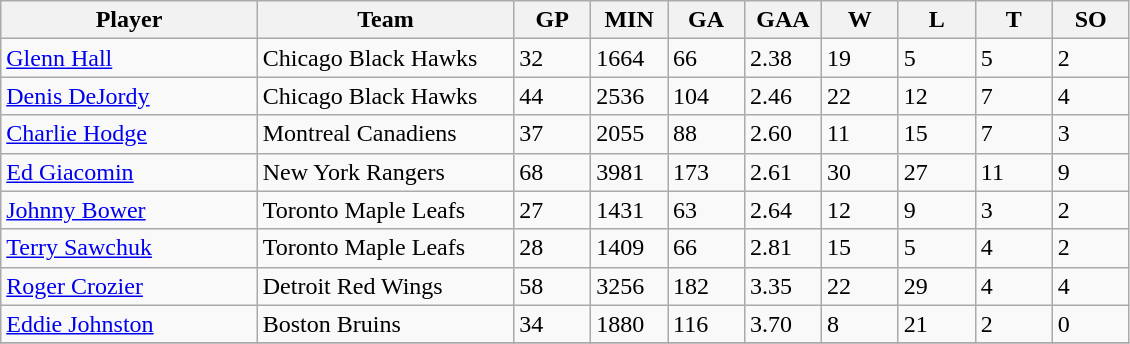<table class="wikitable">
<tr>
<th bgcolor="#DDDDFF" width="20%">Player</th>
<th bgcolor="#DDDDFF" width="20%">Team</th>
<th bgcolor="#DDDDFF" width="6%">GP</th>
<th bgcolor="#DDDDFF" width="6%">MIN</th>
<th bgcolor="#DDDDFF" width="6%">GA</th>
<th bgcolor="#DDDDFF" width="6%">GAA</th>
<th bgcolor="#DDDDFF" width="6%">W</th>
<th bgcolor="#DDDDFF" width="6%">L</th>
<th bgcolor="#DDDDFF" width="6%">T</th>
<th bgcolor="#DDDDFF" width="6%">SO</th>
</tr>
<tr>
<td><a href='#'>Glenn Hall</a></td>
<td>Chicago Black Hawks</td>
<td>32</td>
<td>1664</td>
<td>66</td>
<td>2.38</td>
<td>19</td>
<td>5</td>
<td>5</td>
<td>2</td>
</tr>
<tr>
<td><a href='#'>Denis DeJordy</a></td>
<td>Chicago Black Hawks</td>
<td>44</td>
<td>2536</td>
<td>104</td>
<td>2.46</td>
<td>22</td>
<td>12</td>
<td>7</td>
<td>4</td>
</tr>
<tr>
<td><a href='#'>Charlie Hodge</a></td>
<td>Montreal Canadiens</td>
<td>37</td>
<td>2055</td>
<td>88</td>
<td>2.60</td>
<td>11</td>
<td>15</td>
<td>7</td>
<td>3</td>
</tr>
<tr>
<td><a href='#'>Ed Giacomin</a></td>
<td>New York Rangers</td>
<td>68</td>
<td>3981</td>
<td>173</td>
<td>2.61</td>
<td>30</td>
<td>27</td>
<td>11</td>
<td>9</td>
</tr>
<tr>
<td><a href='#'>Johnny Bower</a></td>
<td>Toronto Maple Leafs</td>
<td>27</td>
<td>1431</td>
<td>63</td>
<td>2.64</td>
<td>12</td>
<td>9</td>
<td>3</td>
<td>2</td>
</tr>
<tr>
<td><a href='#'>Terry Sawchuk</a></td>
<td>Toronto Maple Leafs</td>
<td>28</td>
<td>1409</td>
<td>66</td>
<td>2.81</td>
<td>15</td>
<td>5</td>
<td>4</td>
<td>2</td>
</tr>
<tr>
<td><a href='#'>Roger Crozier</a></td>
<td>Detroit Red Wings</td>
<td>58</td>
<td>3256</td>
<td>182</td>
<td>3.35</td>
<td>22</td>
<td>29</td>
<td>4</td>
<td>4</td>
</tr>
<tr>
<td><a href='#'>Eddie Johnston</a></td>
<td>Boston Bruins</td>
<td>34</td>
<td>1880</td>
<td>116</td>
<td>3.70</td>
<td>8</td>
<td>21</td>
<td>2</td>
<td>0</td>
</tr>
<tr>
</tr>
</table>
